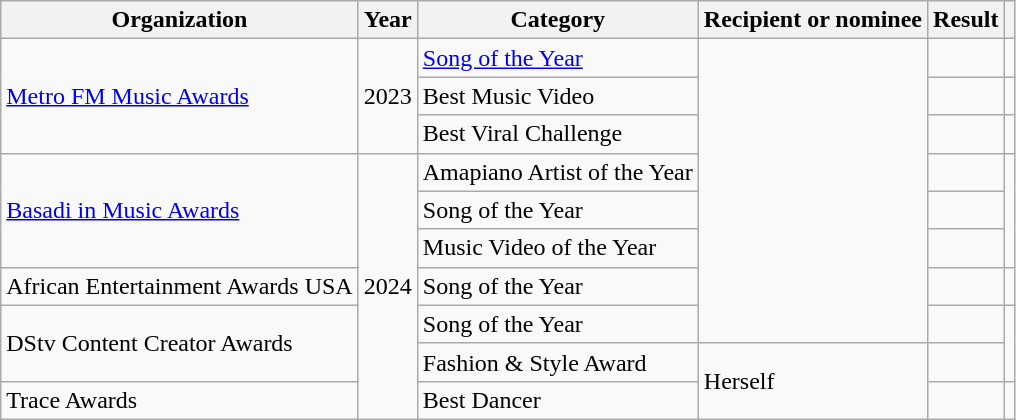<table class="wikitable sortable plainrowheaders" style="border:none; margin:0;">
<tr>
<th scope="col">Organization</th>
<th scope="col">Year</th>
<th scope="col">Category</th>
<th scope="col">Recipient or nominee</th>
<th scope="col">Result</th>
<th class="unsortable" scope="col"></th>
</tr>
<tr>
<td scope="row" rowspan="3"><a href='#'>Metro FM Music Awards</a></td>
<td rowspan="3">2023</td>
<td><a href='#'>Song of the Year</a></td>
<td rowspan="8"></td>
<td></td>
<td style="text-align:center"></td>
</tr>
<tr>
<td>Best Music Video</td>
<td></td>
<td style="text-align:center"></td>
</tr>
<tr>
<td>Best Viral Challenge</td>
<td></td>
<td style="text-align:center"></td>
</tr>
<tr>
<td scope="row" rowspan="3"><a href='#'>Basadi in Music Awards</a></td>
<td rowspan=7>2024</td>
<td>Amapiano Artist of the Year</td>
<td></td>
<td rowspan=3></td>
</tr>
<tr>
<td>Song of the Year</td>
<td></td>
</tr>
<tr>
<td>Music Video of the Year</td>
<td></td>
</tr>
<tr>
<td scope="row">African Entertainment Awards USA</td>
<td>Song of the Year</td>
<td></td>
<td></td>
</tr>
<tr>
<td scope="row" rowspan=2>DStv Content Creator Awards</td>
<td>Song of the Year</td>
<td></td>
<td rowspan=2></td>
</tr>
<tr>
<td>Fashion & Style Award</td>
<td rowspan=2>Herself</td>
<td></td>
</tr>
<tr>
<td scope="row">Trace Awards</td>
<td>Best Dancer</td>
<td></td>
<td></td>
</tr>
</table>
